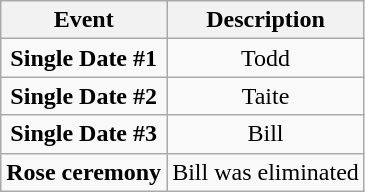<table class="wikitable sortable" style="text-align:center;">
<tr>
<th>Event</th>
<th>Description</th>
</tr>
<tr>
<td><strong>Single Date #1</strong></td>
<td>Todd</td>
</tr>
<tr>
<td><strong>Single Date #2</strong></td>
<td>Taite</td>
</tr>
<tr>
<td><strong>Single Date #3</strong></td>
<td>Bill</td>
</tr>
<tr>
<td><strong>Rose ceremony</strong></td>
<td>Bill was eliminated</td>
</tr>
</table>
